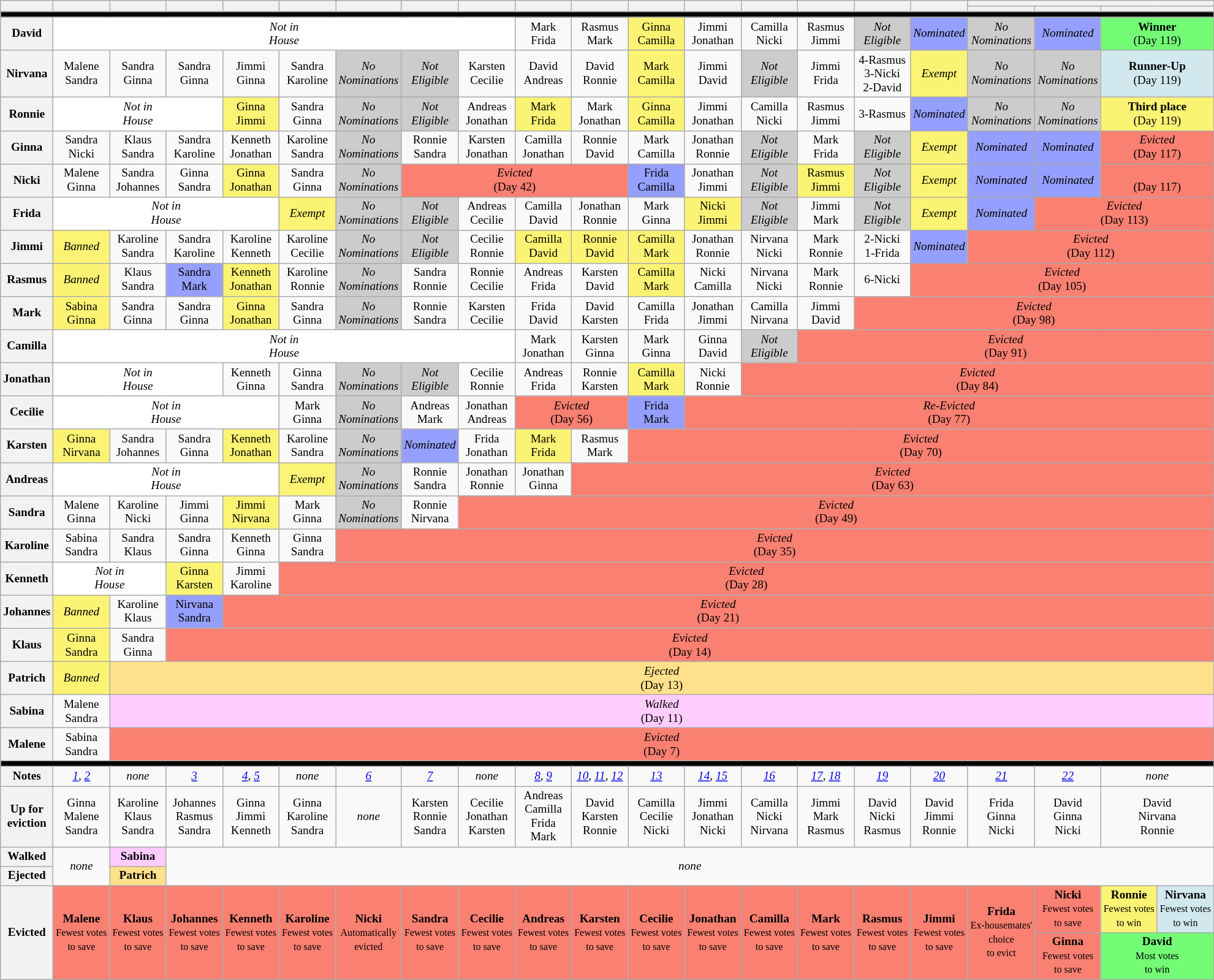<table class="wikitable" style="text-align:center; width:100%; font-size:80%; line-height:15px;">
<tr>
<th rowspan=2 style="width: 5%;"></th>
<th rowspan=2 style="width: 5%;"></th>
<th rowspan=2 style="width: 5%;"></th>
<th rowspan=2 style="width: 5%;"></th>
<th rowspan=2 style="width: 5%;"></th>
<th rowspan=2 style="width: 5%;"></th>
<th rowspan=2 style="width: 5%;"></th>
<th rowspan=2 style="width: 5%;"></th>
<th rowspan=2 style="width: 5%;"></th>
<th rowspan=2 style="width: 5%;"></th>
<th rowspan=2 style="width: 5%;"></th>
<th rowspan=2 style="width: 5%;"></th>
<th rowspan=2 style="width: 5%;"></th>
<th rowspan=2 style="width: 5%;"></th>
<th rowspan=2 style="width: 5%;"></th>
<th rowspan=2 style="width: 5%;"></th>
<th rowspan=2 style="width: 5%;"></th>
<th colspan=4 style="width: 15%;"></th>
</tr>
<tr>
<th style="width: 5%;"></th>
<th style="width: 5%;"></th>
<th colspan=2 style="width: 5%;"></th>
</tr>
<tr>
<td colspan="21" style="background-color: black;"></td>
</tr>
<tr>
<th>David</th>
<td colspan=8 style="background:#FFFFFF"><em>Not in<br>House</em></td>
<td>Mark<br>Frida</td>
<td>Rasmus<br>Mark</td>
<td style="background:#FBF373">Ginna<br>Camilla</td>
<td>Jimmi<br>Jonathan</td>
<td>Camilla<br>Nicki</td>
<td>Rasmus<br>Jimmi</td>
<td style="background:#CCCCCC"><em>Not<br>Eligible</em></td>
<td style="background:#959FFD"><em>Nominated</em></td>
<td style="background:#CCCCCC"><em>No<br>Nominations</em></td>
<td style="background:#959FFD"><em>Nominated</em></td>
<td colspan=2 style="background:#73FB76"><strong>Winner</strong><br>(Day 119)</td>
</tr>
<tr>
<th>Nirvana</th>
<td>Malene<br>Sandra</td>
<td>Sandra<br>Ginna</td>
<td>Sandra<br>Ginna</td>
<td>Jimmi<br>Ginna</td>
<td>Sandra<br>Karoline</td>
<td style="background:#CCCCCC"><em>No<br>Nominations</em></td>
<td style="background:#CCCCCC"><em>Not<br>Eligible</em></td>
<td>Karsten<br>Cecilie</td>
<td>David<br>Andreas</td>
<td>David<br>Ronnie</td>
<td style="background:#FBF373">Mark<br>Camilla</td>
<td>Jimmi<br>David</td>
<td style="background:#CCCCCC"><em>Not<br>Eligible</em></td>
<td>Jimmi<br>Frida</td>
<td>4-Rasmus<br>3-Nicki<br>2-David</td>
<td style="background:#FBF373"><em>Exempt</em></td>
<td style="background:#CCCCCC"><em>No<br>Nominations</em></td>
<td style="background:#CCCCCC"><em>No<br>Nominations</em></td>
<td colspan=2 style="background:#D1E8EF"><strong>Runner-Up</strong><br>(Day 119)</td>
</tr>
<tr>
<th>Ronnie</th>
<td colspan=3 style="background:#FFFFFF"><em>Not in<br>House</em></td>
<td style="background:#FBF373">Ginna<br>Jimmi</td>
<td>Sandra<br>Ginna</td>
<td style="background:#CCCCCC"><em>No<br>Nominations</em></td>
<td style="background:#CCCCCC"><em>Not<br>Eligible</em></td>
<td>Andreas<br>Jonathan</td>
<td style="background:#FBF373">Mark<br>Frida</td>
<td>Mark<br>Jonathan</td>
<td style="background:#FBF373">Ginna<br>Camilla</td>
<td>Jimmi<br>Jonathan</td>
<td>Camilla<br>Nicki</td>
<td>Rasmus<br>Jimmi</td>
<td>3-Rasmus</td>
<td style="background:#959FFD"><em>Nominated</em></td>
<td style="background:#CCCCCC"><em>No<br>Nominations</em></td>
<td style="background:#CCCCCC"><em>No<br>Nominations</em></td>
<td colspan=2 style="background:#FBF373"><strong>Third place</strong><br>(Day 119)</td>
</tr>
<tr>
<th>Ginna</th>
<td>Sandra<br>Nicki</td>
<td>Klaus<br>Sandra</td>
<td>Sandra<br>Karoline</td>
<td>Kenneth<br>Jonathan</td>
<td>Karoline<br>Sandra</td>
<td style="background:#CCCCCC"><em>No<br>Nominations</em></td>
<td>Ronnie<br>Sandra</td>
<td>Karsten<br>Jonathan</td>
<td>Camilla<br>Jonathan</td>
<td>Ronnie<br>David</td>
<td>Mark<br>Camilla</td>
<td>Jonathan<br>Ronnie</td>
<td style="background:#CCCCCC"><em>Not<br>Eligible</em></td>
<td>Mark<br>Frida</td>
<td style="background:#CCCCCC"><em>Not<br>Eligible</em></td>
<td style="background:#FBF373"><em>Exempt</em></td>
<td style="background:#959FFD"><em>Nominated</em></td>
<td style="background:#959FFD"><em>Nominated</em></td>
<td colspan=2 style="background:#FA8072"><em>Evicted</em><br>(Day 117)</td>
</tr>
<tr>
<th>Nicki</th>
<td>Malene<br>Ginna</td>
<td>Sandra<br>Johannes</td>
<td>Ginna<br>Sandra</td>
<td style="background:#FBF373">Ginna<br>Jonathan</td>
<td>Sandra<br>Ginna</td>
<td style="background:#CCCCCC"><em>No<br>Nominations</em></td>
<td colspan=4 style="background:#FA8072"><em>Evicted</em><br>(Day 42)</td>
<td style="background:#959FFD">Frida<br>Camilla</td>
<td>Jonathan<br>Jimmi</td>
<td style="background:#CCCCCC"><em>Not<br>Eligible</em></td>
<td style="background:#FBF373">Rasmus<br>Jimmi</td>
<td style="background:#CCCCCC"><em>Not<br>Eligible</em></td>
<td style="background:#FBF373"><em>Exempt</em></td>
<td style="background:#959FFD"><em>Nominated</em></td>
<td style="background:#959FFD"><em>Nominated</em></td>
<td colspan=2 style="background:#FA8072"><em></em><br>(Day 117)</td>
</tr>
<tr>
<th>Frida</th>
<td colspan=4 style="background:#FFFFFF"><em>Not in<br>House</em></td>
<td style="background:#FBF373"><em>Exempt</em></td>
<td style="background:#CCCCCC"><em>No<br>Nominations</em></td>
<td style="background:#CCCCCC"><em>Not<br>Eligible</em></td>
<td>Andreas<br>Cecilie</td>
<td>Camilla<br>David</td>
<td>Jonathan<br>Ronnie</td>
<td>Mark<br>Ginna</td>
<td style="background:#FBF373">Nicki<br>Jimmi</td>
<td style="background:#CCCCCC"><em>Not<br>Eligible</em></td>
<td>Jimmi<br>Mark</td>
<td style="background:#CCCCCC"><em>Not<br>Eligible</em></td>
<td style="background:#FBF373"><em>Exempt</em></td>
<td style="background:#959FFD"><em>Nominated</em></td>
<td colspan=3 style="background:#FA8072"><em>Evicted</em><br>(Day 113)</td>
</tr>
<tr>
<th>Jimmi</th>
<td style="background:#FBF373"><em>Banned</em></td>
<td>Karoline<br>Sandra</td>
<td>Sandra<br>Karoline</td>
<td>Karoline<br>Kenneth</td>
<td>Karoline<br>Cecilie</td>
<td style="background:#CCCCCC"><em>No<br>Nominations</em></td>
<td style="background:#CCCCCC"><em>Not<br>Eligible</em></td>
<td>Cecilie<br>Ronnie</td>
<td style="background:#FBF373">Camilla<br>David</td>
<td style="background:#FBF373">Ronnie<br>David</td>
<td style="background:#FBF373">Camilla<br>Mark</td>
<td>Jonathan<br>Ronnie</td>
<td>Nirvana<br>Nicki</td>
<td>Mark<br>Ronnie</td>
<td>2-Nicki<br>1-Frida</td>
<td style="background:#959FFD"><em>Nominated</em></td>
<td colspan=4 style="background:#FA8072"><em>Evicted</em><br>(Day 112)</td>
</tr>
<tr>
<th>Rasmus</th>
<td style="background:#FBF373"><em>Banned</em></td>
<td>Klaus<br>Sandra</td>
<td style="background:#959FFD">Sandra<br>Mark</td>
<td style="background:#FBF373">Kenneth<br>Jonathan</td>
<td>Karoline<br>Ronnie</td>
<td style="background:#CCCCCC"><em>No<br>Nominations</em></td>
<td>Sandra<br>Ronnie</td>
<td>Ronnie<br>Cecilie</td>
<td>Andreas<br>Frida</td>
<td>Karsten<br>David</td>
<td style="background:#FBF373">Camilla<br>Mark</td>
<td>Nicki<br>Camilla</td>
<td>Nirvana<br>Nicki</td>
<td>Mark<br>Ronnie</td>
<td>6-Nicki</td>
<td colspan=5 style="background:#FA8072"><em>Evicted</em><br>(Day 105)</td>
</tr>
<tr>
<th>Mark</th>
<td style="background:#FBF373">Sabina<br>Ginna</td>
<td>Sandra<br>Ginna</td>
<td>Sandra<br>Ginna</td>
<td style="background:#FBF373">Ginna<br>Jonathan</td>
<td>Sandra<br>Ginna</td>
<td style="background:#CCCCCC"><em>No<br>Nominations</em></td>
<td>Ronnie<br>Sandra</td>
<td>Karsten<br>Cecilie</td>
<td>Frida<br>David</td>
<td>David<br>Karsten</td>
<td>Camilla<br>Frida</td>
<td>Jonathan<br>Jimmi</td>
<td>Camilla<br>Nirvana</td>
<td>Jimmi<br>David</td>
<td colspan=6 style="background:#FA8072"><em>Evicted</em><br>(Day 98)</td>
</tr>
<tr>
<th>Camilla</th>
<td colspan=8 style="background:#FFFFFF"><em>Not in<br>House</em></td>
<td>Mark<br>Jonathan</td>
<td>Karsten<br>Ginna</td>
<td>Mark<br>Ginna</td>
<td>Ginna<br>David</td>
<td style="background:#CCCCCC"><em>Not<br>Eligible</em></td>
<td colspan=7 style="background:#FA8072"><em>Evicted</em><br>(Day 91)</td>
</tr>
<tr>
<th>Jonathan</th>
<td colspan=3 style="background:#FFFFFF"><em>Not in<br>House</em></td>
<td>Kenneth<br>Ginna</td>
<td>Ginna<br>Sandra</td>
<td style="background:#CCCCCC"><em>No<br>Nominations</em></td>
<td style="background:#CCCCCC"><em>Not<br>Eligible</em></td>
<td>Cecilie<br>Ronnie</td>
<td>Andreas<br>Frida</td>
<td>Ronnie<br>Karsten</td>
<td style="background:#FBF373">Camilla<br>Mark</td>
<td>Nicki<br>Ronnie</td>
<td colspan=8 style="background:#FA8072"><em>Evicted</em><br>(Day 84)</td>
</tr>
<tr>
<th>Cecilie</th>
<td colspan=4 style="background:#FFFFFF"><em>Not in<br>House</em></td>
<td>Mark<br>Ginna</td>
<td style="background:#CCCCCC"><em>No<br>Nominations</em></td>
<td>Andreas<br>Mark</td>
<td>Jonathan<br>Andreas</td>
<td colspan=2 style="background:#FA8072"><em>Evicted</em><br>(Day 56)</td>
<td style="background:#959FFD">Frida<br>Mark</td>
<td colspan=9 style="background:#FA8072"><em>Re-Evicted</em><br>(Day 77)</td>
</tr>
<tr>
<th>Karsten</th>
<td style="background:#FBF373">Ginna<br>Nirvana</td>
<td>Sandra<br>Johannes</td>
<td>Sandra<br>Ginna</td>
<td style="background:#FBF373">Kenneth<br>Jonathan</td>
<td>Karoline<br>Sandra</td>
<td style="background:#CCCCCC"><em>No<br>Nominations</em></td>
<td style="background:#959FFD"><em>Nominated</em></td>
<td>Frida<br>Jonathan</td>
<td style="background:#FBF373">Mark<br>Frida</td>
<td>Rasmus<br>Mark</td>
<td colspan=10 style="background:#FA8072"><em>Evicted</em><br>(Day 70)</td>
</tr>
<tr>
<th>Andreas</th>
<td colspan=4 style="background:#FFFFFF"><em>Not in<br>House</em></td>
<td style="background:#FBF373"><em>Exempt</em></td>
<td style="background:#CCCCCC"><em>No<br>Nominations</em></td>
<td>Ronnie<br>Sandra</td>
<td>Jonathan<br>Ronnie</td>
<td>Jonathan<br>Ginna</td>
<td colspan=11 style="background:#FA8072"><em>Evicted</em><br>(Day 63)</td>
</tr>
<tr>
<th>Sandra</th>
<td>Malene<br>Ginna</td>
<td>Karoline<br>Nicki</td>
<td>Jimmi<br>Ginna</td>
<td style="background:#FBF373">Jimmi<br>Nirvana</td>
<td>Mark<br>Ginna</td>
<td style="background:#CCCCCC"><em>No<br>Nominations</em></td>
<td>Ronnie<br>Nirvana</td>
<td colspan=13 style="background:#FA8072"><em>Evicted</em><br>(Day 49)</td>
</tr>
<tr>
<th>Karoline</th>
<td>Sabina<br>Sandra</td>
<td>Sandra<br>Klaus</td>
<td>Sandra<br>Ginna</td>
<td>Kenneth<br>Ginna</td>
<td>Ginna<br>Sandra</td>
<td colspan=15 style="background:#FA8072"><em>Evicted</em><br>(Day 35)</td>
</tr>
<tr>
<th>Kenneth</th>
<td colspan=2 style="background:#FFFFFF"><em>Not in<br>House</em></td>
<td style="background:#FBF373">Ginna<br>Karsten</td>
<td>Jimmi<br>Karoline</td>
<td colspan=16 style="background:#FA8072"><em>Evicted</em><br>(Day 28)</td>
</tr>
<tr>
<th>Johannes</th>
<td style="background:#FBF373"><em>Banned</em></td>
<td>Karoline<br>Klaus</td>
<td style="background:#959FFD">Nirvana<br>Sandra</td>
<td colspan=17 style="background:#FA8072"><em>Evicted</em><br>(Day 21)</td>
</tr>
<tr>
<th>Klaus</th>
<td style="background:#FBF373">Ginna<br>Sandra</td>
<td>Sandra<br>Ginna</td>
<td colspan=18 style="background:#FA8072"><em>Evicted</em><br>(Day 14)</td>
</tr>
<tr>
<th>Patrich</th>
<td style="background:#FBF373"><em>Banned</em></td>
<td colspan=19 style="background:#FFE08B"><em>Ejected</em><br>(Day 13)</td>
</tr>
<tr>
<th>Sabina</th>
<td>Malene<br>Sandra</td>
<td colspan=19 style="background:#FFCCFF"><em>Walked</em><br>(Day 11)</td>
</tr>
<tr>
<th>Malene</th>
<td>Sabina<br>Sandra</td>
<td colspan=19 style="background:#FA8072"><em>Evicted</em><br>(Day 7)</td>
</tr>
<tr>
<td colspan="21" style="background-color: black;"></td>
</tr>
<tr>
<th>Notes</th>
<td><em><a href='#'>1</a>, <a href='#'>2</a></em></td>
<td><em>none</em></td>
<td><em><a href='#'>3</a></em></td>
<td><em><a href='#'>4</a>, <a href='#'>5</a></em></td>
<td><em>none</em></td>
<td><em><a href='#'>6</a></em></td>
<td><em><a href='#'>7</a></em></td>
<td><em>none</em></td>
<td><em><a href='#'>8</a>, <a href='#'>9</a></em></td>
<td><em><a href='#'>10</a>, <a href='#'>11</a>, <a href='#'>12</a></em></td>
<td><em><a href='#'>13</a></em></td>
<td><em><a href='#'>14</a>, <a href='#'>15</a></em></td>
<td><em><a href='#'>16</a></em></td>
<td><em><a href='#'>17</a>, <a href='#'>18</a></em></td>
<td><em><a href='#'>19</a></em></td>
<td><em><a href='#'>20</a></em></td>
<td><em><a href='#'>21</a></em></td>
<td><em><a href='#'>22</a></em></td>
<td colspan=2><em>none</em></td>
</tr>
<tr>
<th>Up for<br>eviction</th>
<td>Ginna<br>Malene<br>Sandra</td>
<td>Karoline<br>Klaus<br>Sandra</td>
<td>Johannes<br>Rasmus<br>Sandra</td>
<td>Ginna<br>Jimmi<br>Kenneth</td>
<td>Ginna<br>Karoline<br>Sandra</td>
<td><em>none</em></td>
<td>Karsten<br>Ronnie<br>Sandra</td>
<td>Cecilie<br>Jonathan<br>Karsten</td>
<td>Andreas<br>Camilla<br>Frida<br>Mark</td>
<td>David<br>Karsten<br>Ronnie</td>
<td>Camilla<br>Cecilie<br>Nicki</td>
<td>Jimmi<br>Jonathan<br>Nicki</td>
<td>Camilla<br>Nicki<br>Nirvana</td>
<td>Jimmi<br>Mark<br>Rasmus</td>
<td>David<br>Nicki<br>Rasmus</td>
<td>David<br>Jimmi<br>Ronnie</td>
<td>Frida<br>Ginna<br>Nicki</td>
<td>David<br>Ginna<br>Nicki</td>
<td colspan=2>David<br>Nirvana<br>Ronnie</td>
</tr>
<tr>
<th>Walked</th>
<td rowspan=2><em>none</em></td>
<td style="background:#FFCCFF"><strong>Sabina</strong></td>
<td rowspan=2 colspan=18><em>none</em></td>
</tr>
<tr>
<th>Ejected</th>
<td style="background:#FFE08B"><strong>Patrich</strong></td>
</tr>
<tr>
<th rowspan=2>Evicted</th>
<td rowspan=2 style="background:#FA8072" nowrap><strong>Malene</strong><br><small>Fewest votes<br>to save</small></td>
<td rowspan=2 style="background:#FA8072" nowrap><strong>Klaus</strong><br><small>Fewest votes<br>to save</small></td>
<td rowspan=2 style="background:#FA8072" nowrap><strong>Johannes</strong><br><small>Fewest votes<br>to save</small></td>
<td rowspan=2 style="background:#FA8072" nowrap><strong>Kenneth</strong><br><small>Fewest votes<br>to save</small></td>
<td rowspan=2 style="background:#FA8072" nowrap><strong>Karoline</strong><br><small>Fewest votes<br>to save</small></td>
<td rowspan=2 style="background:#FA8072"><strong>Nicki</strong><br><small>Automatically<br>evicted</small></td>
<td rowspan=2 style="background:#FA8072" nowrap><strong>Sandra</strong><br><small>Fewest votes<br>to save</small></td>
<td rowspan=2 style="background:#FA8072" nowrap><strong>Cecilie</strong><br><small>Fewest votes<br>to save</small></td>
<td rowspan=2 style="background:#FA8072" nowrap><strong>Andreas</strong><br><small>Fewest votes<br>to save</small></td>
<td rowspan=2 style="background:#FA8072" nowrap><strong>Karsten</strong><br><small>Fewest votes<br>to save</small></td>
<td rowspan=2 style="background:#FA8072" nowrap><strong>Cecilie</strong><br><small>Fewest votes<br>to save</small></td>
<td rowspan=2 style="background:#FA8072" nowrap><strong>Jonathan</strong><br><small>Fewest votes<br>to save</small></td>
<td rowspan=2 style="background:#FA8072" nowrap><strong>Camilla</strong><br><small>Fewest votes<br>to save</small></td>
<td rowspan=2 style="background:#FA8072" nowrap><strong>Mark</strong><br><small>Fewest votes<br>to save</small></td>
<td rowspan=2 style="background:#FA8072" nowrap><strong>Rasmus</strong><br><small>Fewest votes<br>to save</small></td>
<td rowspan=2 style="background:#FA8072" nowrap><strong>Jimmi</strong><br><small>Fewest votes<br>to save</small></td>
<td rowspan=2 style="background:#FA8072" nowrap><strong>Frida</strong><br><small>Ex-housemates'<br>choice<br>to evict</small></td>
<td style="background:#FA8072" nowrap><strong>Nicki</strong><br><small>Fewest votes<br>to save</small></td>
<td bgcolor=FBF373 nowrap><strong>Ronnie</strong><br><small>Fewest votes<br>to win</small></td>
<td bgcolor=#D1E8EF nowrap><strong>Nirvana</strong><br><small>Fewest votes<br>to win</small></td>
</tr>
<tr>
<td style="background:#FA8072" nowrap><strong>Ginna</strong><br><small>Fewest votes<br>to save</small></td>
<td colspan=2 bgcolor=#73FB76><strong>David</strong><br><small>Most votes<br>to win</small></td>
</tr>
</table>
